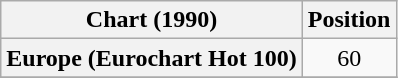<table class="wikitable plainrowheaders">
<tr>
<th>Chart (1990)</th>
<th>Position</th>
</tr>
<tr>
<th scope="row">Europe (Eurochart Hot 100)</th>
<td style="text-align:center;">60</td>
</tr>
<tr>
</tr>
</table>
